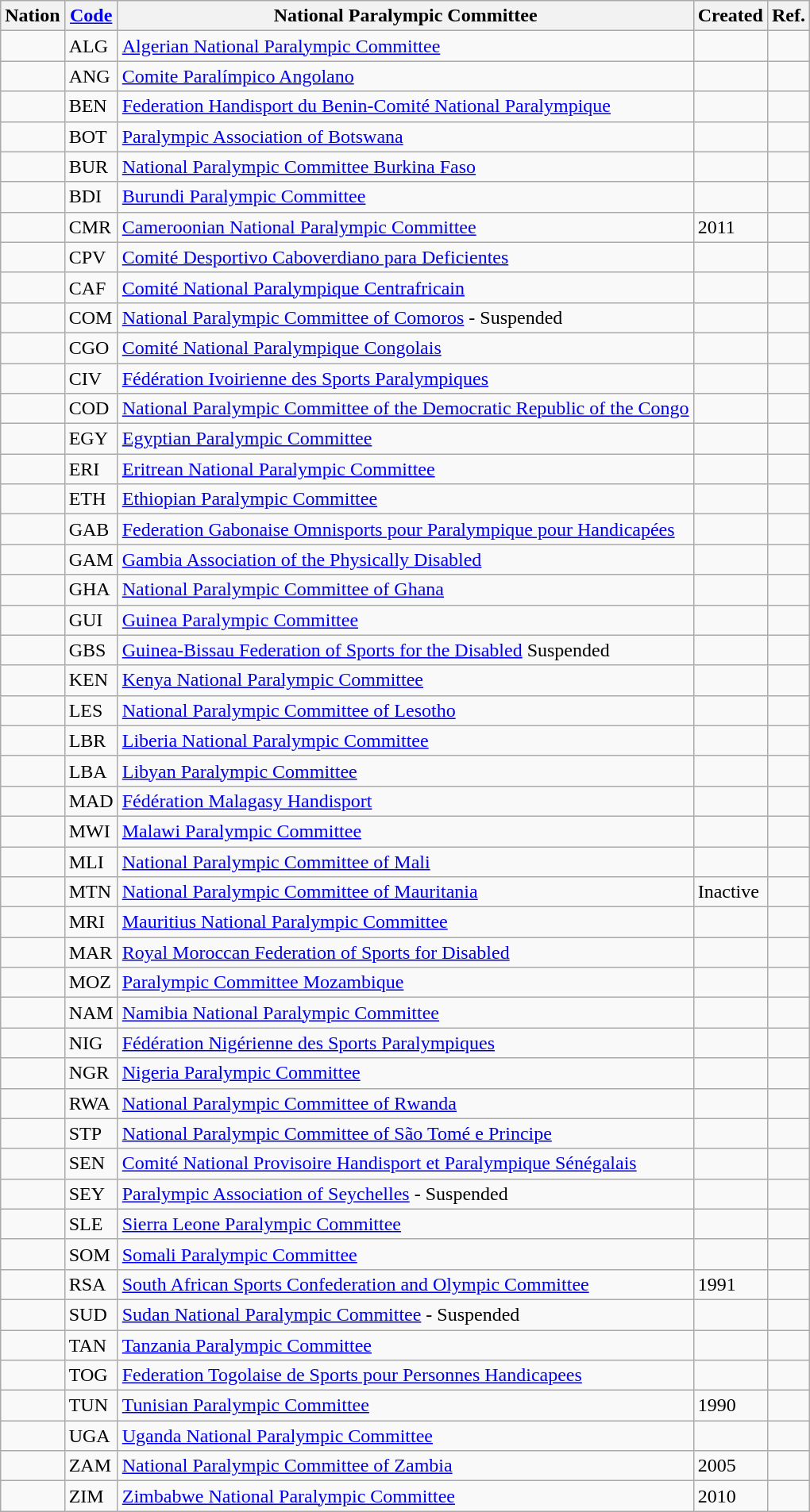<table class="wikitable">
<tr>
<th>Nation</th>
<th><a href='#'>Code</a></th>
<th>National Paralympic Committee</th>
<th>Created</th>
<th>Ref.</th>
</tr>
<tr>
<td></td>
<td>ALG</td>
<td><a href='#'>Algerian National Paralympic Committee</a></td>
<td></td>
<td></td>
</tr>
<tr>
<td></td>
<td>ANG</td>
<td><a href='#'>Comite Paralímpico Angolano</a></td>
<td></td>
<td></td>
</tr>
<tr>
<td></td>
<td>BEN</td>
<td><a href='#'>Federation Handisport du Benin-Comité National Paralympique</a></td>
<td></td>
<td></td>
</tr>
<tr>
<td></td>
<td>BOT</td>
<td><a href='#'>Paralympic Association of Botswana</a></td>
<td></td>
<td></td>
</tr>
<tr>
<td></td>
<td>BUR</td>
<td><a href='#'>National Paralympic Committee Burkina Faso</a></td>
<td></td>
<td></td>
</tr>
<tr>
<td></td>
<td>BDI</td>
<td><a href='#'>Burundi Paralympic Committee</a></td>
<td></td>
<td></td>
</tr>
<tr>
<td></td>
<td>CMR</td>
<td><a href='#'>Cameroonian National Paralympic Committee</a></td>
<td>2011</td>
<td></td>
</tr>
<tr>
<td></td>
<td>CPV</td>
<td><a href='#'>Comité Desportivo Caboverdiano para Deficientes</a></td>
<td></td>
<td></td>
</tr>
<tr>
<td></td>
<td>CAF</td>
<td><a href='#'>Comité National Paralympique Centrafricain</a></td>
<td></td>
<td></td>
</tr>
<tr>
<td></td>
<td>COM</td>
<td><a href='#'>National Paralympic Committee of Comoros</a> - Suspended</td>
<td></td>
<td></td>
</tr>
<tr>
<td></td>
<td>CGO</td>
<td><a href='#'>Comité National Paralympique Congolais</a></td>
<td></td>
<td></td>
</tr>
<tr>
<td></td>
<td>CIV</td>
<td><a href='#'>Fédération Ivoirienne des Sports Paralympiques</a></td>
<td></td>
<td></td>
</tr>
<tr>
<td></td>
<td>COD</td>
<td><a href='#'>National Paralympic Committee of the Democratic Republic of the Congo</a></td>
<td></td>
<td></td>
</tr>
<tr>
<td></td>
<td>EGY</td>
<td><a href='#'>Egyptian Paralympic Committee</a></td>
<td></td>
<td></td>
</tr>
<tr>
<td></td>
<td>ERI</td>
<td><a href='#'>Eritrean National Paralympic Committee</a></td>
<td></td>
<td></td>
</tr>
<tr>
<td></td>
<td>ETH</td>
<td><a href='#'>Ethiopian Paralympic Committee</a></td>
<td></td>
<td></td>
</tr>
<tr>
<td></td>
<td>GAB</td>
<td><a href='#'>Federation Gabonaise Omnisports pour Paralympique pour Handicapées</a></td>
<td></td>
<td></td>
</tr>
<tr>
<td></td>
<td>GAM</td>
<td><a href='#'>Gambia Association of the Physically Disabled</a></td>
<td></td>
<td></td>
</tr>
<tr>
<td></td>
<td>GHA</td>
<td><a href='#'>National Paralympic Committee of Ghana</a></td>
<td></td>
<td></td>
</tr>
<tr>
<td></td>
<td>GUI</td>
<td><a href='#'>Guinea Paralympic Committee</a></td>
<td></td>
<td></td>
</tr>
<tr>
<td></td>
<td>GBS</td>
<td><a href='#'>Guinea-Bissau Federation of Sports for the Disabled</a> Suspended</td>
<td></td>
<td></td>
</tr>
<tr>
<td></td>
<td>KEN</td>
<td><a href='#'>Kenya National Paralympic Committee</a></td>
<td></td>
<td></td>
</tr>
<tr>
<td></td>
<td>LES</td>
<td><a href='#'>National Paralympic Committee of Lesotho</a></td>
<td></td>
<td></td>
</tr>
<tr>
<td></td>
<td>LBR</td>
<td><a href='#'>Liberia National Paralympic Committee</a></td>
<td></td>
<td></td>
</tr>
<tr>
<td></td>
<td>LBA</td>
<td><a href='#'>Libyan Paralympic Committee</a></td>
<td></td>
<td></td>
</tr>
<tr>
<td></td>
<td>MAD</td>
<td><a href='#'>Fédération Malagasy Handisport</a></td>
<td></td>
<td></td>
</tr>
<tr>
<td></td>
<td>MWI</td>
<td><a href='#'>Malawi Paralympic Committee</a></td>
<td></td>
<td></td>
</tr>
<tr>
<td></td>
<td>MLI</td>
<td><a href='#'>National Paralympic Committee of Mali</a></td>
<td></td>
<td></td>
</tr>
<tr>
<td></td>
<td>MTN</td>
<td><a href='#'>National Paralympic Committee of Mauritania</a></td>
<td>Inactive</td>
<td></td>
</tr>
<tr>
<td></td>
<td>MRI</td>
<td><a href='#'>Mauritius National Paralympic Committee</a></td>
<td></td>
<td></td>
</tr>
<tr>
<td></td>
<td>MAR</td>
<td><a href='#'>Royal Moroccan Federation of Sports for Disabled</a></td>
<td></td>
<td></td>
</tr>
<tr>
<td></td>
<td>MOZ</td>
<td><a href='#'>Paralympic Committee Mozambique</a></td>
<td></td>
<td></td>
</tr>
<tr>
<td></td>
<td>NAM</td>
<td><a href='#'>Namibia National Paralympic Committee</a></td>
<td></td>
<td></td>
</tr>
<tr>
<td></td>
<td>NIG</td>
<td><a href='#'>Fédération Nigérienne des Sports Paralympiques</a></td>
<td></td>
<td></td>
</tr>
<tr>
<td></td>
<td>NGR</td>
<td><a href='#'>Nigeria Paralympic Committee</a></td>
<td></td>
<td></td>
</tr>
<tr>
<td></td>
<td>RWA</td>
<td><a href='#'>National Paralympic Committee of Rwanda</a></td>
<td></td>
<td></td>
</tr>
<tr>
<td></td>
<td>STP</td>
<td><a href='#'>National Paralympic Committee of São Tomé e Principe</a></td>
<td></td>
<td></td>
</tr>
<tr>
<td></td>
<td>SEN</td>
<td><a href='#'>Comité National Provisoire Handisport et Paralympique Sénégalais</a></td>
<td></td>
<td></td>
</tr>
<tr>
<td></td>
<td>SEY</td>
<td><a href='#'>Paralympic Association of Seychelles</a> - Suspended</td>
<td></td>
<td></td>
</tr>
<tr>
<td></td>
<td>SLE</td>
<td><a href='#'>Sierra Leone Paralympic Committee</a></td>
<td></td>
<td></td>
</tr>
<tr>
<td></td>
<td>SOM</td>
<td><a href='#'>Somali Paralympic Committee</a></td>
<td></td>
<td></td>
</tr>
<tr>
<td></td>
<td>RSA</td>
<td><a href='#'>South African Sports Confederation and Olympic Committee</a></td>
<td>1991</td>
<td></td>
</tr>
<tr>
<td></td>
<td>SUD</td>
<td><a href='#'>Sudan National Paralympic Committee</a> - Suspended</td>
<td></td>
<td></td>
</tr>
<tr>
<td></td>
<td>TAN</td>
<td><a href='#'>Tanzania Paralympic Committee</a></td>
<td></td>
<td></td>
</tr>
<tr>
<td></td>
<td>TOG</td>
<td><a href='#'>Federation Togolaise de Sports pour Personnes Handicapees</a></td>
<td></td>
<td></td>
</tr>
<tr>
<td></td>
<td>TUN</td>
<td><a href='#'>Tunisian Paralympic Committee</a></td>
<td>1990</td>
<td></td>
</tr>
<tr>
<td></td>
<td>UGA</td>
<td><a href='#'>Uganda National Paralympic Committee</a></td>
<td></td>
<td></td>
</tr>
<tr>
<td></td>
<td>ZAM</td>
<td><a href='#'>National Paralympic Committee of Zambia</a></td>
<td>2005</td>
<td></td>
</tr>
<tr>
<td></td>
<td>ZIM</td>
<td><a href='#'>Zimbabwe National Paralympic Committee</a></td>
<td>2010</td>
<td></td>
</tr>
</table>
